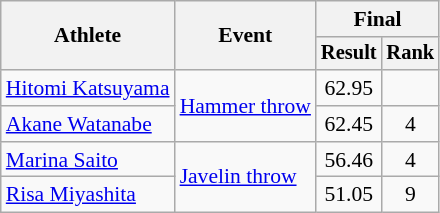<table class="wikitable" style="font-size:90%">
<tr>
<th rowspan="2">Athlete</th>
<th rowspan="2">Event</th>
<th colspan="2">Final</th>
</tr>
<tr style="font-size:95%">
<th>Result</th>
<th>Rank</th>
</tr>
<tr style="text-align:center">
<td style="text-align:left"><a href='#'>Hitomi Katsuyama</a></td>
<td style="text-align:left" rowspan=2><a href='#'>Hammer throw</a></td>
<td>62.95</td>
<td></td>
</tr>
<tr style="text-align:center">
<td style="text-align:left"><a href='#'>Akane Watanabe</a></td>
<td>62.45</td>
<td>4</td>
</tr>
<tr style="text-align:center">
<td style="text-align:left"><a href='#'>Marina Saito</a></td>
<td style="text-align:left" rowspan=2><a href='#'>Javelin throw</a></td>
<td>56.46</td>
<td>4</td>
</tr>
<tr style="text-align:center">
<td style="text-align:left"><a href='#'>Risa Miyashita</a></td>
<td>51.05</td>
<td>9</td>
</tr>
</table>
